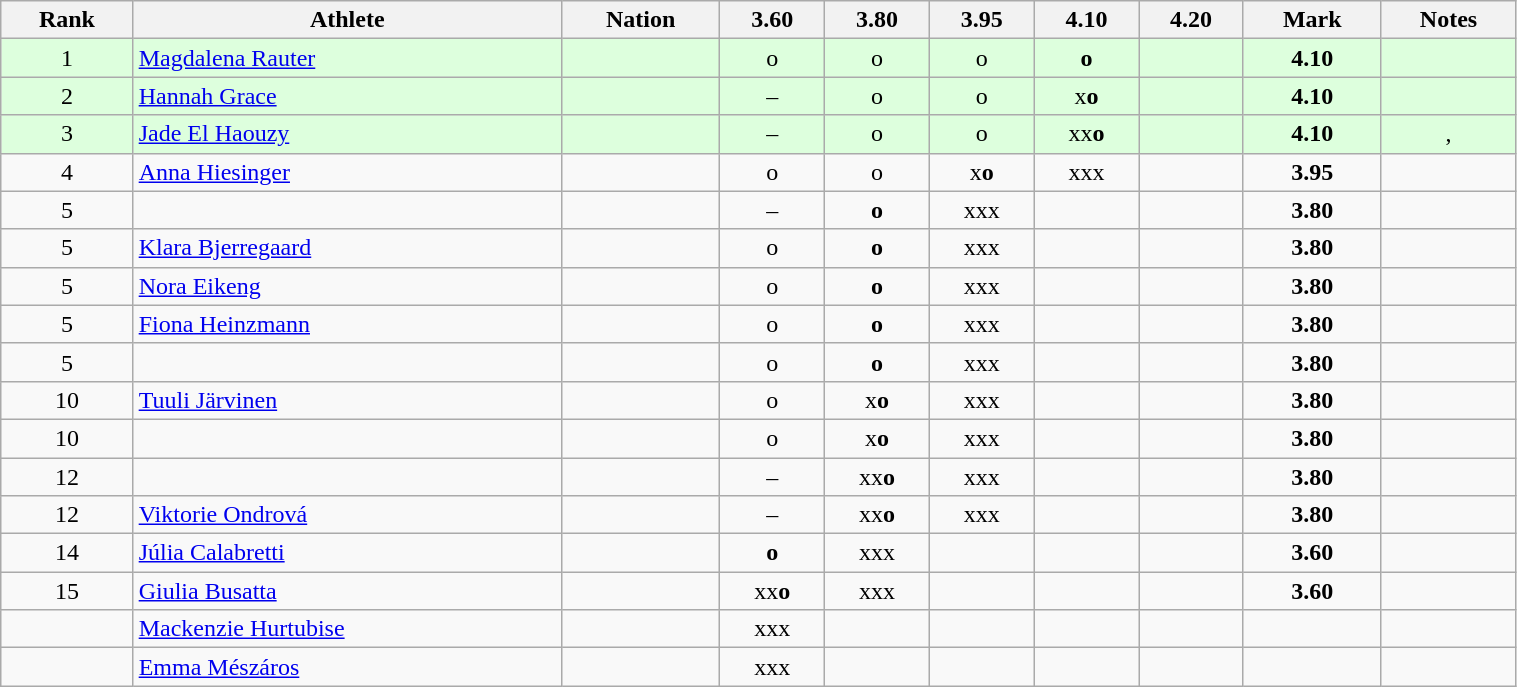<table class="wikitable sortable" style="text-align:center;width: 80%;">
<tr>
<th scope="col">Rank</th>
<th scope="col">Athlete</th>
<th scope="col">Nation</th>
<th scope="col">3.60</th>
<th scope="col">3.80</th>
<th scope="col">3.95</th>
<th scope="col">4.10</th>
<th scope="col">4.20</th>
<th scope="col">Mark</th>
<th scope="col">Notes</th>
</tr>
<tr bgcolor=ddffdd>
<td>1</td>
<td align=left><a href='#'>Magdalena Rauter</a></td>
<td align=left></td>
<td>o</td>
<td>o</td>
<td>o</td>
<td><strong>o</strong></td>
<td></td>
<td><strong>4.10</strong></td>
<td></td>
</tr>
<tr bgcolor=ddffdd>
<td>2</td>
<td align=left><a href='#'>Hannah Grace</a></td>
<td align=left></td>
<td>–</td>
<td>o</td>
<td>o</td>
<td>x<strong>o</strong></td>
<td></td>
<td><strong>4.10</strong></td>
<td></td>
</tr>
<tr bgcolor=ddffdd>
<td>3</td>
<td align=left><a href='#'>Jade El Haouzy</a></td>
<td align=left></td>
<td>–</td>
<td>o</td>
<td>o</td>
<td>xx<strong>o</strong></td>
<td></td>
<td><strong>4.10</strong></td>
<td>, </td>
</tr>
<tr>
<td>4</td>
<td align=left><a href='#'>Anna Hiesinger</a></td>
<td align=left></td>
<td>o</td>
<td>o</td>
<td>x<strong>o</strong></td>
<td>xxx</td>
<td></td>
<td><strong>3.95</strong></td>
<td></td>
</tr>
<tr>
<td>5</td>
<td align=left></td>
<td align=left></td>
<td>–</td>
<td><strong>o</strong></td>
<td>xxx</td>
<td></td>
<td></td>
<td><strong>3.80</strong></td>
<td></td>
</tr>
<tr>
<td>5</td>
<td align=left><a href='#'>Klara Bjerregaard</a></td>
<td align=left></td>
<td>o</td>
<td><strong>o</strong></td>
<td>xxx</td>
<td></td>
<td></td>
<td><strong>3.80</strong></td>
<td></td>
</tr>
<tr>
<td>5</td>
<td align=left><a href='#'>Nora Eikeng</a></td>
<td align=left></td>
<td>o</td>
<td><strong>o</strong></td>
<td>xxx</td>
<td></td>
<td></td>
<td><strong>3.80</strong></td>
<td></td>
</tr>
<tr>
<td>5</td>
<td align=left><a href='#'>Fiona Heinzmann</a></td>
<td align=left></td>
<td>o</td>
<td><strong>o</strong></td>
<td>xxx</td>
<td></td>
<td></td>
<td><strong>3.80</strong></td>
<td></td>
</tr>
<tr>
<td>5</td>
<td align=left></td>
<td align=left></td>
<td>o</td>
<td><strong>o</strong></td>
<td>xxx</td>
<td></td>
<td></td>
<td><strong>3.80</strong></td>
<td></td>
</tr>
<tr>
<td>10</td>
<td align=left><a href='#'>Tuuli Järvinen</a></td>
<td align=left></td>
<td>o</td>
<td>x<strong>o</strong></td>
<td>xxx</td>
<td></td>
<td></td>
<td><strong>3.80</strong></td>
<td></td>
</tr>
<tr>
<td>10</td>
<td align=left></td>
<td align=left></td>
<td>o</td>
<td>x<strong>o</strong></td>
<td>xxx</td>
<td></td>
<td></td>
<td><strong>3.80</strong></td>
<td></td>
</tr>
<tr>
<td>12</td>
<td align=left></td>
<td align=left></td>
<td>–</td>
<td>xx<strong>o</strong></td>
<td>xxx</td>
<td></td>
<td></td>
<td><strong>3.80</strong></td>
<td></td>
</tr>
<tr>
<td>12</td>
<td align=left><a href='#'>Viktorie Ondrová</a></td>
<td align=left></td>
<td>–</td>
<td>xx<strong>o</strong></td>
<td>xxx</td>
<td></td>
<td></td>
<td><strong>3.80</strong></td>
<td></td>
</tr>
<tr>
<td>14</td>
<td align=left><a href='#'>Júlia Calabretti</a></td>
<td align=left></td>
<td><strong>o</strong></td>
<td>xxx</td>
<td></td>
<td></td>
<td></td>
<td><strong>3.60</strong></td>
<td></td>
</tr>
<tr>
<td>15</td>
<td align=left><a href='#'>Giulia Busatta</a></td>
<td align=left></td>
<td>xx<strong>o</strong></td>
<td>xxx</td>
<td></td>
<td></td>
<td></td>
<td><strong>3.60</strong></td>
<td></td>
</tr>
<tr>
<td></td>
<td align=left><a href='#'>Mackenzie Hurtubise</a></td>
<td align=left></td>
<td>xxx</td>
<td></td>
<td></td>
<td></td>
<td></td>
<td></td>
<td></td>
</tr>
<tr>
<td></td>
<td align=left><a href='#'>Emma Mészáros</a></td>
<td align=left></td>
<td>xxx</td>
<td></td>
<td></td>
<td></td>
<td></td>
<td></td>
<td></td>
</tr>
</table>
